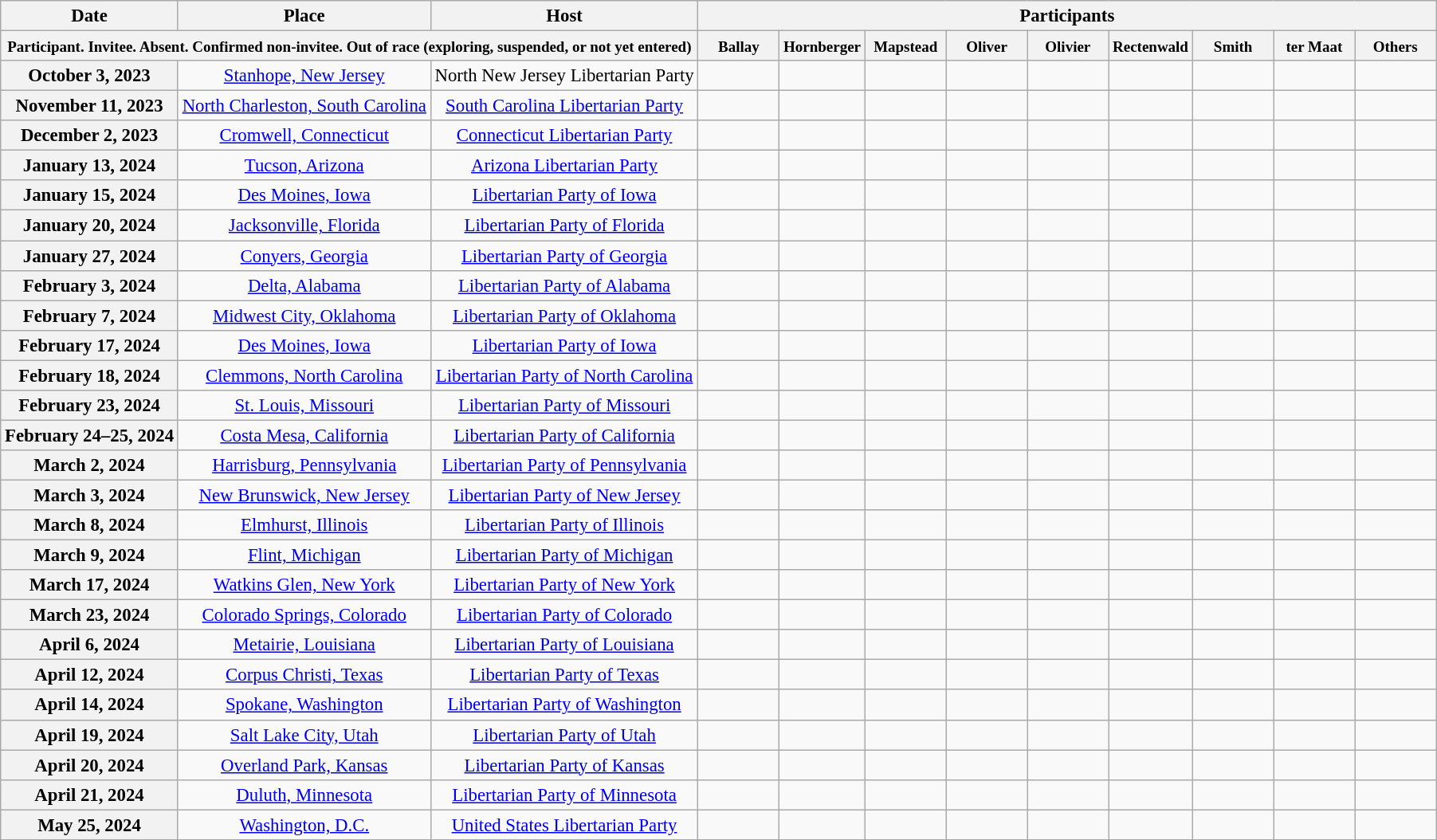<table class="wikitable" style="font-size:95%">
<tr>
<th style="white-space:nowrap;">Date</th>
<th>Place</th>
<th>Host</th>
<th scope="col" colspan="10">Participants</th>
</tr>
<tr>
<th colspan="3"><small> Participant.  Invitee.  Absent.  Confirmed non-invitee.  Out of race (exploring, suspended, or not yet entered)</small></th>
<th scope="col" style="width:4em;"><small>Ballay</small></th>
<th scope="col" style="width:4em;"><small>Hornberger</small></th>
<th scope="col" style="width:4em;"><small>Mapstead</small></th>
<th scope="col" style="width:4em;"><small>Oliver</small></th>
<th scope="col" style="width:4em;"><small>Olivier</small></th>
<th scope="col" style="width:4em;"><small>Rectenwald</small></th>
<th scope="col" style="width:4em;"><small>Smith</small></th>
<th scope="col" style="width:4em;"><small>ter Maat</small></th>
<th scope="col" style="width:4em;"><small>Others</small></th>
</tr>
<tr>
<th style="white-space:nowrap; text-align:center;">October 3, 2023</th>
<td style="white-space:nowrap; text-align:center;"><a href='#'>Stanhope, New Jersey</a></td>
<td style="white-space:nowrap; text-align:center;">North New Jersey Libertarian Party</td>
<td></td>
<td></td>
<td></td>
<td></td>
<td></td>
<td></td>
<td></td>
<td></td>
<td></td>
</tr>
<tr>
<th style="white-space:nowrap; text-align:center;">November 11, 2023</th>
<td style="white-space:nowrap; text-align:center;"><a href='#'>North Charleston, South Carolina</a></td>
<td style="white-space:nowrap; text-align:center;"><a href='#'>South Carolina Libertarian Party</a></td>
<td></td>
<td></td>
<td></td>
<td></td>
<td></td>
<td></td>
<td></td>
<td></td>
<td></td>
</tr>
<tr>
<th style="white-space:nowrap; text-align:center;">December 2, 2023</th>
<td style="white-space:nowrap; text-align:center;"><a href='#'>Cromwell, Connecticut</a></td>
<td style="white-space:nowrap; text-align:center;"><a href='#'>Connecticut Libertarian Party</a></td>
<td></td>
<td></td>
<td></td>
<td></td>
<td></td>
<td></td>
<td></td>
<td></td>
<td></td>
</tr>
<tr>
<th style="white-space:nowrap; text-align:center;">January 13, 2024</th>
<td style="white-space:nowrap; text-align:center;"><a href='#'>Tucson, Arizona</a></td>
<td style="white-space:nowrap; text-align:center;"><a href='#'>Arizona Libertarian Party</a></td>
<td></td>
<td></td>
<td></td>
<td></td>
<td></td>
<td></td>
<td></td>
<td></td>
<td></td>
</tr>
<tr>
<th style="white-space:nowrap; text-align:center;">January 15, 2024</th>
<td style="white-space:nowrap; text-align:center;"><a href='#'>Des Moines, Iowa</a></td>
<td style="white-space:nowrap; text-align:center;"><a href='#'>Libertarian Party of Iowa</a></td>
<td></td>
<td></td>
<td></td>
<td></td>
<td></td>
<td></td>
<td></td>
<td></td>
<td></td>
</tr>
<tr>
<th style="white-space:nowrap; text-align:center;">January 20, 2024</th>
<td style="white-space:nowrap; text-align:center;"><a href='#'>Jacksonville, Florida</a></td>
<td style="white-space:nowrap; text-align:center;"><a href='#'>Libertarian Party of Florida</a></td>
<td></td>
<td></td>
<td></td>
<td></td>
<td></td>
<td></td>
<td></td>
<td></td>
<td></td>
</tr>
<tr>
<th style="white-space:nowrap; text-align:center;">January 27, 2024</th>
<td style="white-space:nowrap; text-align:center;"><a href='#'>Conyers, Georgia</a></td>
<td style="white-space:nowrap; text-align:center;"><a href='#'>Libertarian Party of Georgia</a></td>
<td></td>
<td></td>
<td></td>
<td></td>
<td></td>
<td></td>
<td></td>
<td></td>
<td></td>
</tr>
<tr>
<th style="white-space:nowrap; text-align:center;">February 3, 2024</th>
<td style="white-space:nowrap; text-align:center;"><a href='#'>Delta, Alabama</a></td>
<td style="white-space:nowrap; text-align:center;"><a href='#'>Libertarian Party of Alabama</a></td>
<td></td>
<td></td>
<td></td>
<td></td>
<td></td>
<td></td>
<td></td>
<td></td>
<td></td>
</tr>
<tr>
<th style="white-space:nowrap; text-align:center;">February 7, 2024</th>
<td style="white-space:nowrap; text-align:center;"><a href='#'>Midwest City, Oklahoma</a></td>
<td style="white-space:nowrap; text-align:center;"><a href='#'>Libertarian Party of Oklahoma</a></td>
<td></td>
<td></td>
<td></td>
<td></td>
<td></td>
<td></td>
<td></td>
<td></td>
<td></td>
</tr>
<tr>
<th style="white-space:nowrap; text-align:center;">February 17, 2024</th>
<td style="white-space:nowrap; text-align:center;"><a href='#'>Des Moines, Iowa</a></td>
<td style="white-space:nowrap; text-align:center;"><a href='#'>Libertarian Party of Iowa</a></td>
<td></td>
<td></td>
<td></td>
<td></td>
<td></td>
<td></td>
<td></td>
<td></td>
<td></td>
</tr>
<tr>
<th style="white-space:nowrap; text-align:center;">February 18, 2024</th>
<td style="white-space:nowrap; text-align:center;"><a href='#'>Clemmons, North Carolina</a></td>
<td style="white-space:nowrap; text-align:center;"><a href='#'>Libertarian Party of North Carolina</a></td>
<td></td>
<td></td>
<td></td>
<td></td>
<td></td>
<td></td>
<td></td>
<td></td>
<td></td>
</tr>
<tr>
<th style="white-space:nowrap; text-align:center;">February 23, 2024</th>
<td style="white-space:nowrap; text-align:center;"><a href='#'>St. Louis, Missouri</a></td>
<td style="white-space:nowrap; text-align:center;"><a href='#'>Libertarian Party of Missouri</a></td>
<td></td>
<td></td>
<td></td>
<td></td>
<td></td>
<td></td>
<td></td>
<td></td>
<td></td>
</tr>
<tr>
<th style="white-space:nowrap; text-align:center;">February 24–25, 2024</th>
<td style="white-space:nowrap; text-align:center;"><a href='#'>Costa Mesa, California</a></td>
<td style="white-space:nowrap; text-align:center;"><a href='#'>Libertarian Party of California</a></td>
<td></td>
<td></td>
<td></td>
<td></td>
<td></td>
<td></td>
<td></td>
<td></td>
<td></td>
</tr>
<tr>
<th style="white-space:nowrap; text-align:center;">March 2, 2024</th>
<td style="white-space:nowrap; text-align:center;"><a href='#'>Harrisburg, Pennsylvania</a></td>
<td style="white-space:nowrap; text-align:center;"><a href='#'>Libertarian Party of Pennsylvania</a></td>
<td></td>
<td></td>
<td></td>
<td></td>
<td></td>
<td></td>
<td></td>
<td></td>
<td></td>
</tr>
<tr>
<th style="white-space:nowrap; text-align:center;">March 3, 2024</th>
<td style="white-space:nowrap; text-align:center;"><a href='#'>New Brunswick, New Jersey</a></td>
<td style="white-space:nowrap; text-align:center;"><a href='#'>Libertarian Party of New Jersey</a></td>
<td></td>
<td></td>
<td></td>
<td></td>
<td></td>
<td></td>
<td></td>
<td></td>
<td></td>
</tr>
<tr>
<th style="white-space:nowrap; text-align:center;">March 8, 2024</th>
<td style="white-space:nowrap; text-align:center;"><a href='#'>Elmhurst, Illinois</a></td>
<td style="white-space:nowrap; text-align:center;"><a href='#'>Libertarian Party of Illinois</a></td>
<td></td>
<td></td>
<td></td>
<td></td>
<td></td>
<td></td>
<td></td>
<td></td>
<td></td>
</tr>
<tr>
<th style="white-space:nowrap; text-align:center;">March 9, 2024</th>
<td style="white-space:nowrap; text-align:center;"><a href='#'>Flint, Michigan</a></td>
<td style="white-space:nowrap; text-align:center;"><a href='#'>Libertarian Party of Michigan</a></td>
<td></td>
<td></td>
<td></td>
<td></td>
<td></td>
<td></td>
<td></td>
<td></td>
<td></td>
</tr>
<tr>
<th style="white-space:nowrap; text-align:center;">March 17, 2024</th>
<td style="white-space:nowrap; text-align:center;"><a href='#'>Watkins Glen, New York</a></td>
<td style="white-space:nowrap; text-align:center;"><a href='#'>Libertarian Party of New York</a></td>
<td></td>
<td></td>
<td></td>
<td></td>
<td></td>
<td></td>
<td></td>
<td></td>
<td></td>
</tr>
<tr>
<th style="white-space:nowrap; text-align:center;">March 23, 2024</th>
<td style="white-space:nowrap; text-align:center;"><a href='#'>Colorado Springs, Colorado</a></td>
<td style="white-space:nowrap; text-align:center;"><a href='#'>Libertarian Party of Colorado</a></td>
<td></td>
<td></td>
<td></td>
<td></td>
<td></td>
<td></td>
<td></td>
<td></td>
<td></td>
</tr>
<tr>
<th style="white-space:nowrap; text-align:center;">April 6, 2024</th>
<td style="white-space:nowrap; text-align:center;"><a href='#'>Metairie, Louisiana</a></td>
<td style="white-space:nowrap; text-align:center;"><a href='#'>Libertarian Party of Louisiana</a></td>
<td></td>
<td></td>
<td></td>
<td></td>
<td></td>
<td></td>
<td></td>
<td></td>
<td></td>
</tr>
<tr>
<th style="white-space:nowrap; text-align:center;">April 12, 2024</th>
<td style="white-space:nowrap; text-align:center;"><a href='#'>Corpus Christi, Texas</a></td>
<td style="white-space:nowrap; text-align:center;"><a href='#'>Libertarian Party of Texas</a></td>
<td></td>
<td></td>
<td></td>
<td></td>
<td></td>
<td></td>
<td></td>
<td></td>
<td></td>
</tr>
<tr>
<th style="white-space:nowrap; text-align:center;">April 14, 2024</th>
<td style="white-space:nowrap; text-align:center;"><a href='#'>Spokane, Washington</a></td>
<td style="white-space:nowrap; text-align:center;"><a href='#'>Libertarian Party of Washington</a></td>
<td></td>
<td></td>
<td></td>
<td></td>
<td></td>
<td></td>
<td></td>
<td></td>
<td></td>
</tr>
<tr>
<th style="white-space:nowrap; text-align:center;">April 19, 2024</th>
<td style="white-space:nowrap; text-align:center;"><a href='#'>Salt Lake City, Utah</a></td>
<td style="white-space:nowrap; text-align:center;"><a href='#'>Libertarian Party of Utah</a></td>
<td></td>
<td></td>
<td></td>
<td></td>
<td></td>
<td></td>
<td></td>
<td></td>
<td></td>
</tr>
<tr>
<th style="white-space:nowrap; text-align:center;">April 20, 2024</th>
<td style="white-space:nowrap; text-align:center;"><a href='#'>Overland Park, Kansas</a></td>
<td style="white-space:nowrap; text-align:center;"><a href='#'>Libertarian Party of Kansas</a></td>
<td></td>
<td></td>
<td></td>
<td></td>
<td></td>
<td></td>
<td></td>
<td></td>
<td></td>
</tr>
<tr>
<th style="white-space:nowrap; text-align:center;">April 21, 2024</th>
<td style="white-space:nowrap; text-align:center;"><a href='#'>Duluth, Minnesota</a></td>
<td style="white-space:nowrap; text-align:center;"><a href='#'>Libertarian Party of Minnesota</a></td>
<td></td>
<td></td>
<td></td>
<td></td>
<td></td>
<td></td>
<td></td>
<td></td>
<td></td>
</tr>
<tr>
<th style="white-space:nowrap; text-align:center;">May 25, 2024</th>
<td style="white-space:nowrap; text-align:center;"><a href='#'>Washington, D.C.</a></td>
<td style="white-space:nowrap; text-align:center;"><a href='#'>United States Libertarian Party</a></td>
<td></td>
<td></td>
<td></td>
<td></td>
<td></td>
<td></td>
<td></td>
<td></td>
<td></td>
</tr>
</table>
